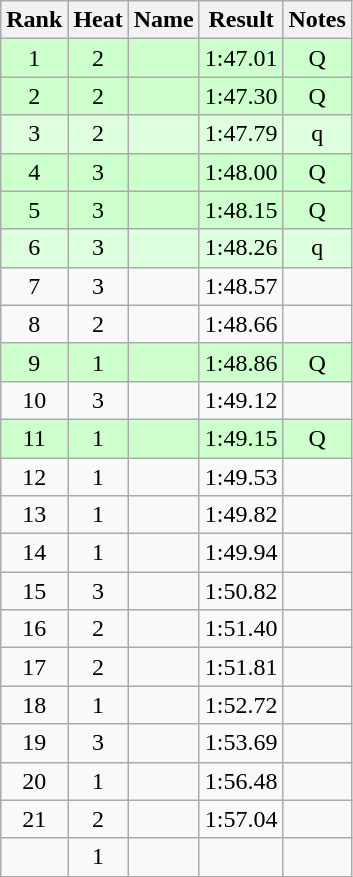<table class="wikitable sortable" style="text-align:center">
<tr>
<th>Rank</th>
<th>Heat</th>
<th>Name</th>
<th>Result</th>
<th>Notes</th>
</tr>
<tr bgcolor=ccffcc>
<td>1</td>
<td>2</td>
<td align="left"></td>
<td>1:47.01</td>
<td>Q</td>
</tr>
<tr bgcolor=ccffcc>
<td>2</td>
<td>2</td>
<td align="left"></td>
<td>1:47.30</td>
<td>Q</td>
</tr>
<tr bgcolor=ddffdd>
<td>3</td>
<td>2</td>
<td align="left"></td>
<td>1:47.79</td>
<td>q</td>
</tr>
<tr bgcolor=ccffcc>
<td>4</td>
<td>3</td>
<td align="left"></td>
<td>1:48.00</td>
<td>Q</td>
</tr>
<tr bgcolor=ccffcc>
<td>5</td>
<td>3</td>
<td align="left"></td>
<td>1:48.15</td>
<td>Q</td>
</tr>
<tr bgcolor=ddffdd>
<td>6</td>
<td>3</td>
<td align="left"></td>
<td>1:48.26</td>
<td>q</td>
</tr>
<tr>
<td>7</td>
<td>3</td>
<td align="left"></td>
<td>1:48.57</td>
<td></td>
</tr>
<tr>
<td>8</td>
<td>2</td>
<td align="left"></td>
<td>1:48.66</td>
<td></td>
</tr>
<tr bgcolor=ccffcc>
<td>9</td>
<td>1</td>
<td align="left"></td>
<td>1:48.86</td>
<td>Q</td>
</tr>
<tr>
<td>10</td>
<td>3</td>
<td align="left"></td>
<td>1:49.12</td>
<td></td>
</tr>
<tr bgcolor=ccffcc>
<td>11</td>
<td>1</td>
<td align="left"></td>
<td>1:49.15</td>
<td>Q</td>
</tr>
<tr>
<td>12</td>
<td>1</td>
<td align="left"></td>
<td>1:49.53</td>
<td></td>
</tr>
<tr>
<td>13</td>
<td>1</td>
<td align="left"></td>
<td>1:49.82</td>
<td></td>
</tr>
<tr>
<td>14</td>
<td>1</td>
<td align="left"></td>
<td>1:49.94</td>
<td></td>
</tr>
<tr>
<td>15</td>
<td>3</td>
<td align="left"></td>
<td>1:50.82</td>
<td></td>
</tr>
<tr>
<td>16</td>
<td>2</td>
<td align="left"></td>
<td>1:51.40</td>
<td></td>
</tr>
<tr>
<td>17</td>
<td>2</td>
<td align="left"></td>
<td>1:51.81</td>
<td></td>
</tr>
<tr>
<td>18</td>
<td>1</td>
<td align="left"></td>
<td>1:52.72</td>
<td></td>
</tr>
<tr>
<td>19</td>
<td>3</td>
<td align="left"></td>
<td>1:53.69</td>
<td></td>
</tr>
<tr>
<td>20</td>
<td>1</td>
<td align="left"></td>
<td>1:56.48</td>
<td></td>
</tr>
<tr>
<td>21</td>
<td>2</td>
<td align="left"></td>
<td>1:57.04</td>
<td></td>
</tr>
<tr>
<td></td>
<td>1</td>
<td align="left"></td>
<td></td>
<td></td>
</tr>
</table>
